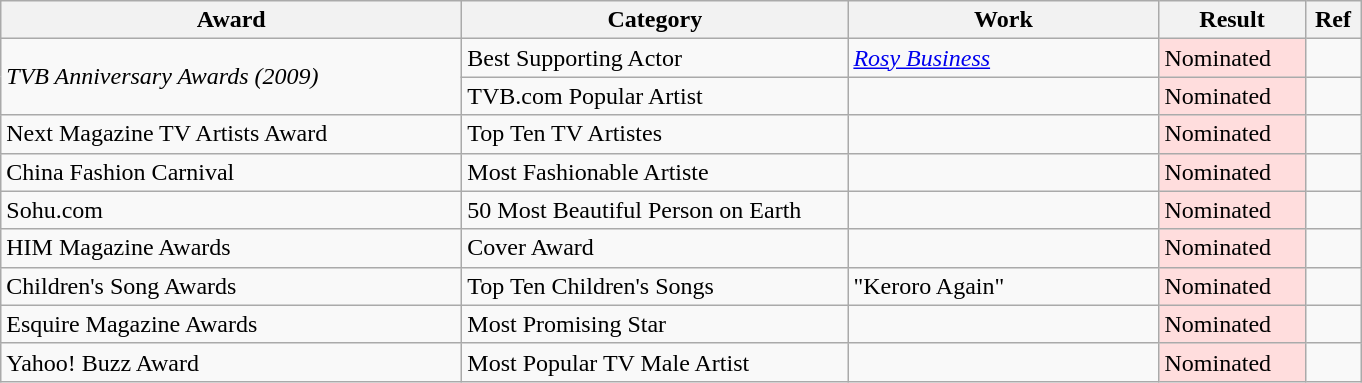<table class="wikitable">
<tr>
<th width="300">Award</th>
<th width="250">Category</th>
<th width="200">Work</th>
<th width="90">Result</th>
<th width="30">Ref</th>
</tr>
<tr>
<td rowspan="2"><em>TVB Anniversary Awards (2009)</em></td>
<td>Best Supporting Actor</td>
<td><em><a href='#'>Rosy Business</a></em></td>
<td style="background: #ffdddd"><div>Nominated</div></td>
<td align="center"></td>
</tr>
<tr>
<td>TVB.com Popular Artist</td>
<td></td>
<td style="background: #ffdddd"><div>Nominated</div></td>
<td align="center"></td>
</tr>
<tr>
<td>Next Magazine TV Artists Award</td>
<td>Top Ten TV Artistes</td>
<td></td>
<td style="background: #ffdddd"><div>Nominated</div></td>
<td align="center"></td>
</tr>
<tr>
<td>China Fashion Carnival</td>
<td>Most Fashionable Artiste</td>
<td></td>
<td style="background: #ffdddd"><div>Nominated</div></td>
<td align="center"></td>
</tr>
<tr>
<td>Sohu.com</td>
<td>50 Most Beautiful Person on Earth</td>
<td></td>
<td style="background: #ffdddd"><div>Nominated</div></td>
<td align="center"></td>
</tr>
<tr>
<td>HIM Magazine Awards</td>
<td>Cover Award</td>
<td></td>
<td style="background: #ffdddd"><div>Nominated</div></td>
<td align="center"></td>
</tr>
<tr>
<td>Children's Song Awards</td>
<td>Top Ten Children's Songs</td>
<td>"Keroro Again"</td>
<td style="background: #ffdddd"><div>Nominated</div></td>
<td align="center"></td>
</tr>
<tr>
<td>Esquire Magazine Awards</td>
<td>Most Promising Star</td>
<td></td>
<td style="background: #ffdddd"><div>Nominated</div></td>
<td align="center"></td>
</tr>
<tr>
<td>Yahoo! Buzz Award</td>
<td>Most Popular TV Male Artist</td>
<td></td>
<td style="background: #ffdddd"><div>Nominated</div></td>
<td align="center"></td>
</tr>
</table>
